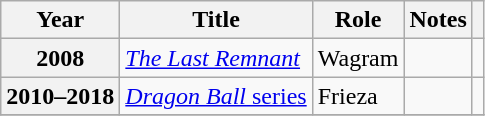<table class="wikitable sortable">
<tr>
<th scope="col">Year </th>
<th scope="col">Title</th>
<th scope="col">Role </th>
<th scope="col" class="unsortable">Notes </th>
<th scope="col" class="unsortable"></th>
</tr>
<tr>
<th scope="row">2008</th>
<td><em><a href='#'>The Last Remnant</a></em></td>
<td>Wagram</td>
<td></td>
<td></td>
</tr>
<tr>
<th scope="row">2010–2018</th>
<td><a href='#'><em>Dragon Ball</em> series</a></td>
<td>Frieza </td>
<td></td>
<td></td>
</tr>
<tr>
</tr>
</table>
